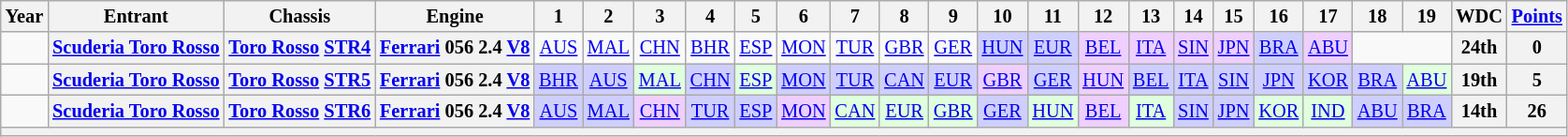<table class="wikitable" style="text-align:center; font-size:85%">
<tr>
<th>Year</th>
<th>Entrant</th>
<th>Chassis</th>
<th>Engine</th>
<th>1</th>
<th>2</th>
<th>3</th>
<th>4</th>
<th>5</th>
<th>6</th>
<th>7</th>
<th>8</th>
<th>9</th>
<th>10</th>
<th>11</th>
<th>12</th>
<th>13</th>
<th>14</th>
<th>15</th>
<th>16</th>
<th>17</th>
<th>18</th>
<th>19</th>
<th>WDC</th>
<th><a href='#'>Points</a></th>
</tr>
<tr>
<td></td>
<th nowrap><a href='#'>Scuderia Toro Rosso</a></th>
<th nowrap><a href='#'>Toro Rosso</a> <a href='#'>STR4</a></th>
<th nowrap><a href='#'>Ferrari</a> 056 2.4 <a href='#'>V8</a></th>
<td><a href='#'>AUS</a></td>
<td><a href='#'>MAL</a></td>
<td><a href='#'>CHN</a></td>
<td><a href='#'>BHR</a></td>
<td><a href='#'>ESP</a></td>
<td><a href='#'>MON</a></td>
<td><a href='#'>TUR</a></td>
<td><a href='#'>GBR</a></td>
<td><a href='#'>GER</a></td>
<td style="background:#CFCFFF;"><a href='#'>HUN</a><br></td>
<td style="background:#CFCFFF;"><a href='#'>EUR</a><br></td>
<td style="background:#EFCFFF;"><a href='#'>BEL</a><br></td>
<td style="background:#EFCFFF;"><a href='#'>ITA</a><br></td>
<td style="background:#EFCFFF;"><a href='#'>SIN</a><br></td>
<td style="background:#EFCFFF;"><a href='#'>JPN</a><br></td>
<td style="background:#CFCFFF;"><a href='#'>BRA</a><br></td>
<td style="background:#EFCFFF;"><a href='#'>ABU</a><br></td>
<td colspan=2></td>
<th>24th</th>
<th>0</th>
</tr>
<tr>
<td></td>
<th nowrap><a href='#'>Scuderia Toro Rosso</a></th>
<th nowrap><a href='#'>Toro Rosso</a> <a href='#'>STR5</a></th>
<th nowrap><a href='#'>Ferrari</a> 056 2.4 <a href='#'>V8</a></th>
<td style="background:#CFCFFF;"><a href='#'>BHR</a><br></td>
<td style="background:#CFCFFF;"><a href='#'>AUS</a><br></td>
<td style="background:#DFFFDF;"><a href='#'>MAL</a><br></td>
<td style="background:#CFCFFF;"><a href='#'>CHN</a><br></td>
<td style="background:#DFFFDF;"><a href='#'>ESP</a><br></td>
<td style="background:#CFCFFF;"><a href='#'>MON</a><br></td>
<td style="background:#CFCFFF;"><a href='#'>TUR</a><br></td>
<td style="background:#CFCFFF;"><a href='#'>CAN</a><br></td>
<td style="background:#CFCFFF;"><a href='#'>EUR</a><br></td>
<td style="background:#EFCFFF;"><a href='#'>GBR</a><br></td>
<td style="background:#CFCFFF;"><a href='#'>GER</a><br></td>
<td style="background:#EFCFFF;"><a href='#'>HUN</a><br></td>
<td style="background:#CFCFFF;"><a href='#'>BEL</a><br></td>
<td style="background:#CFCFFF;"><a href='#'>ITA</a><br></td>
<td style="background:#CFCFFF;"><a href='#'>SIN</a><br></td>
<td style="background:#CFCFFF;"><a href='#'>JPN</a><br></td>
<td style="background:#CFCFFF;"><a href='#'>KOR</a><br></td>
<td style="background:#CFCFFF;"><a href='#'>BRA</a><br></td>
<td style="background:#DFFFDF;"><a href='#'>ABU</a><br></td>
<th>19th</th>
<th>5</th>
</tr>
<tr>
<td></td>
<th nowrap><a href='#'>Scuderia Toro Rosso</a></th>
<th nowrap><a href='#'>Toro Rosso</a> <a href='#'>STR6</a></th>
<th nowrap><a href='#'>Ferrari</a> 056 2.4 <a href='#'>V8</a></th>
<td style="background:#CFCFFF;"><a href='#'>AUS</a><br></td>
<td style="background:#CFCFFF;"><a href='#'>MAL</a><br></td>
<td style="background:#EFCFFF;"><a href='#'>CHN</a><br></td>
<td style="background:#CFCFFF;"><a href='#'>TUR</a><br></td>
<td style="background:#CFCFFF;"><a href='#'>ESP</a><br></td>
<td style="background:#EFCFFF;"><a href='#'>MON</a><br></td>
<td style="background:#DFFFDF;"><a href='#'>CAN</a><br></td>
<td style="background:#DFFFDF;"><a href='#'>EUR</a><br></td>
<td style="background:#DFFFDF;"><a href='#'>GBR</a><br></td>
<td style="background:#CFCFFF;"><a href='#'>GER</a><br></td>
<td style="background:#DFFFDF;"><a href='#'>HUN</a><br></td>
<td style="background:#EFCFFF;"><a href='#'>BEL</a><br></td>
<td style="background:#DFFFDF;"><a href='#'>ITA</a><br></td>
<td style="background:#CFCFFF;"><a href='#'>SIN</a><br></td>
<td style="background:#CFCFFF;"><a href='#'>JPN</a><br></td>
<td style="background:#DFFFDF;"><a href='#'>KOR</a><br></td>
<td style="background:#DFFFDF;"><a href='#'>IND</a><br></td>
<td style="background:#CFCFFF;"><a href='#'>ABU</a><br></td>
<td style="background:#CFCFFF;"><a href='#'>BRA</a><br></td>
<th>14th</th>
<th>26</th>
</tr>
<tr>
<th colspan="25"></th>
</tr>
</table>
